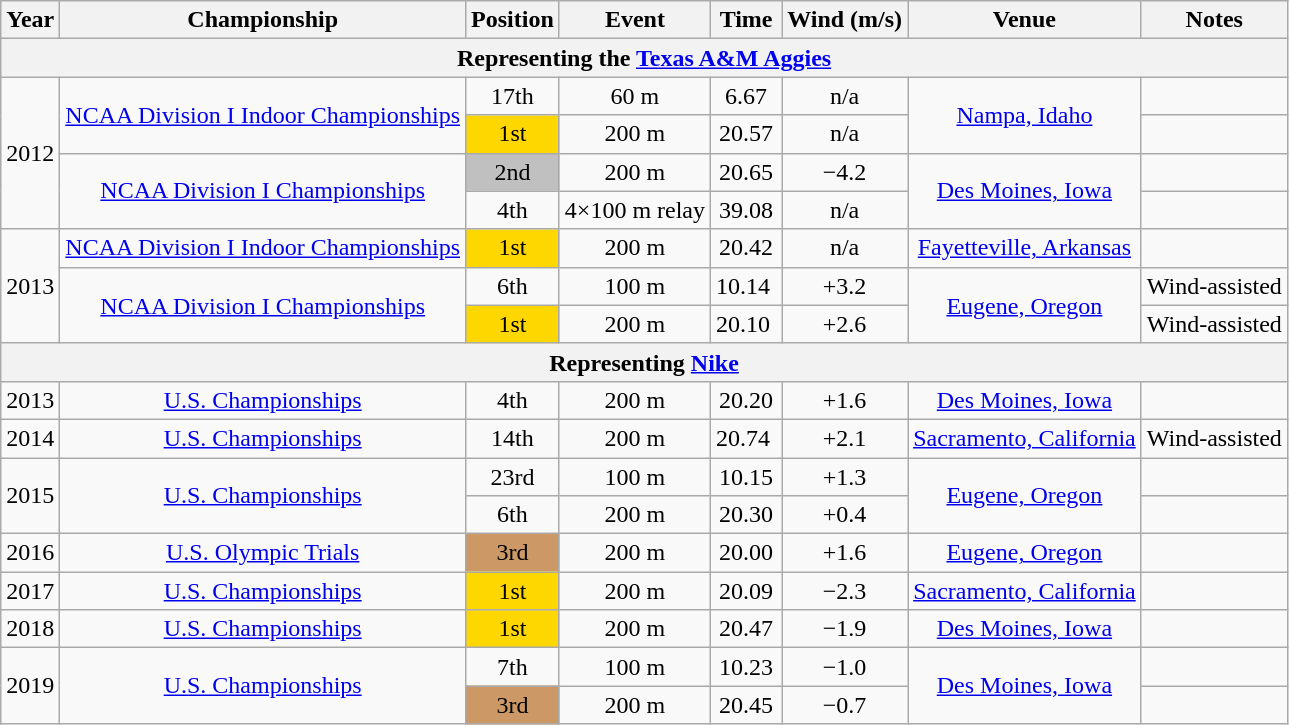<table class=wikitable style=text-align:center>
<tr>
<th>Year</th>
<th>Championship</th>
<th>Position</th>
<th>Event</th>
<th>Time</th>
<th>Wind (m/s)</th>
<th>Venue</th>
<th>Notes</th>
</tr>
<tr>
<th colspan=8>Representing the <a href='#'>Texas A&M Aggies</a></th>
</tr>
<tr>
<td rowspan=4>2012</td>
<td rowspan=2><a href='#'>NCAA Division I Indoor Championships</a></td>
<td>17th</td>
<td>60 m</td>
<td>6.67</td>
<td>n/a</td>
<td rowspan=2><a href='#'>Nampa, Idaho</a></td>
<td></td>
</tr>
<tr>
<td bgcolor=gold>1st</td>
<td>200 m</td>
<td>20.57</td>
<td>n/a</td>
<td></td>
</tr>
<tr>
<td rowspan=2><a href='#'>NCAA Division I Championships</a></td>
<td bgcolor=silver>2nd</td>
<td>200 m</td>
<td>20.65</td>
<td>−4.2</td>
<td rowspan=2><a href='#'>Des Moines, Iowa</a></td>
<td></td>
</tr>
<tr>
<td>4th</td>
<td>4×100 m relay</td>
<td>39.08</td>
<td>n/a</td>
<td></td>
</tr>
<tr>
<td rowspan=3>2013</td>
<td><a href='#'>NCAA Division I Indoor Championships</a></td>
<td bgcolor=gold>1st</td>
<td>200 m</td>
<td>20.42</td>
<td>n/a</td>
<td><a href='#'>Fayetteville, Arkansas</a></td>
<td></td>
</tr>
<tr>
<td rowspan=2><a href='#'>NCAA Division I Championships</a></td>
<td>6th</td>
<td>100 m</td>
<td>10.14 </td>
<td>+3.2</td>
<td rowspan=2><a href='#'>Eugene, Oregon</a></td>
<td>Wind-assisted</td>
</tr>
<tr>
<td bgcolor=gold>1st</td>
<td>200 m</td>
<td>20.10 </td>
<td>+2.6</td>
<td>Wind-assisted</td>
</tr>
<tr>
<th colspan=8>Representing <a href='#'>Nike</a></th>
</tr>
<tr>
<td>2013</td>
<td><a href='#'>U.S. Championships</a></td>
<td>4th</td>
<td>200 m</td>
<td>20.20</td>
<td>+1.6</td>
<td><a href='#'>Des Moines, Iowa</a></td>
<td> </td>
</tr>
<tr>
<td>2014</td>
<td><a href='#'>U.S. Championships</a></td>
<td>14th</td>
<td>200 m</td>
<td>20.74 </td>
<td>+2.1</td>
<td><a href='#'>Sacramento, California</a></td>
<td>Wind-assisted </td>
</tr>
<tr>
<td rowspan=2>2015</td>
<td rowspan=2><a href='#'>U.S. Championships</a></td>
<td>23rd</td>
<td>100 m</td>
<td>10.15</td>
<td>+1.3</td>
<td rowspan=2><a href='#'>Eugene, Oregon</a></td>
<td> </td>
</tr>
<tr>
<td>6th</td>
<td>200 m</td>
<td>20.30</td>
<td>+0.4</td>
<td></td>
</tr>
<tr>
<td>2016</td>
<td><a href='#'>U.S. Olympic Trials</a></td>
<td bgcolor=cc9966>3rd</td>
<td>200 m</td>
<td>20.00</td>
<td>+1.6</td>
<td><a href='#'>Eugene, Oregon</a></td>
<td></td>
</tr>
<tr>
<td>2017</td>
<td><a href='#'>U.S. Championships</a></td>
<td bgcolor=gold>1st</td>
<td>200 m</td>
<td>20.09</td>
<td>−2.3</td>
<td><a href='#'>Sacramento, California</a></td>
<td> </td>
</tr>
<tr>
<td>2018</td>
<td><a href='#'>U.S. Championships</a></td>
<td bgcolor=gold>1st</td>
<td>200 m</td>
<td>20.47</td>
<td>−1.9</td>
<td><a href='#'>Des Moines, Iowa</a></td>
<td></td>
</tr>
<tr>
<td rowspan=2>2019</td>
<td rowspan=2><a href='#'>U.S. Championships</a></td>
<td>7th</td>
<td>100 m</td>
<td>10.23</td>
<td>−1.0</td>
<td rowspan=2><a href='#'>Des Moines, Iowa</a></td>
<td></td>
</tr>
<tr>
<td bgcolor=cc9966>3rd</td>
<td>200 m</td>
<td>20.45</td>
<td>−0.7</td>
<td></td>
</tr>
</table>
